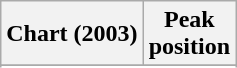<table class="wikitable">
<tr>
<th>Chart (2003)</th>
<th>Peak<br>position</th>
</tr>
<tr>
</tr>
<tr>
</tr>
<tr>
</tr>
</table>
